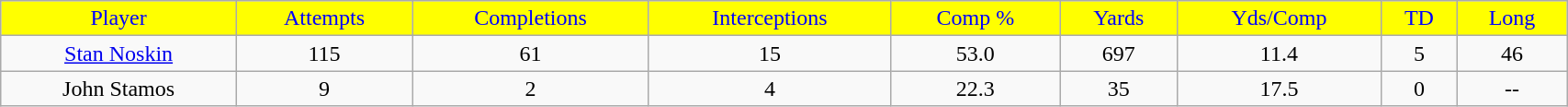<table class="wikitable" width="90%">
<tr align="center" style="background:yellow;color:blue;">
<td>Player</td>
<td>Attempts</td>
<td>Completions</td>
<td>Interceptions</td>
<td>Comp %</td>
<td>Yards</td>
<td>Yds/Comp</td>
<td>TD</td>
<td>Long</td>
</tr>
<tr align="center" bgcolor="">
<td><a href='#'>Stan Noskin</a></td>
<td>115</td>
<td>61</td>
<td>15</td>
<td>53.0</td>
<td>697</td>
<td>11.4</td>
<td>5</td>
<td>46</td>
</tr>
<tr align="center" bgcolor="">
<td>John Stamos</td>
<td>9</td>
<td>2</td>
<td>4</td>
<td>22.3</td>
<td>35</td>
<td>17.5</td>
<td>0</td>
<td>--</td>
</tr>
</table>
